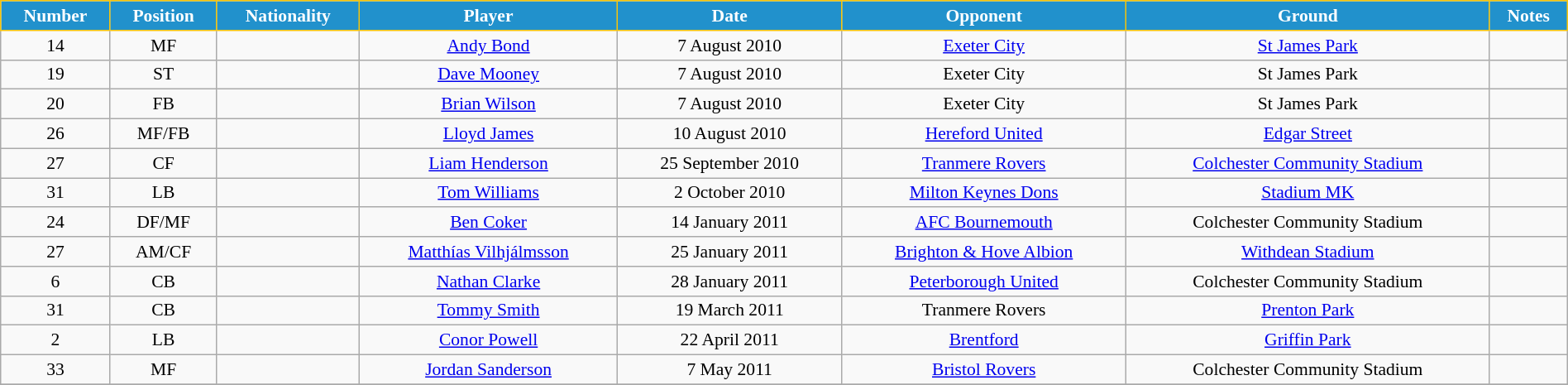<table class="wikitable" style="text-align:center; font-size:90%; width:100%;">
<tr>
<th style="background:#2191CC; color:white; border:1px solid #F7C408; text-align:center;">Number</th>
<th style="background:#2191CC; color:white; border:1px solid #F7C408; text-align:center;">Position</th>
<th style="background:#2191CC; color:white; border:1px solid #F7C408; text-align:center;">Nationality</th>
<th style="background:#2191CC; color:white; border:1px solid #F7C408; text-align:center;">Player</th>
<th style="background:#2191CC; color:white; border:1px solid #F7C408; text-align:center;">Date</th>
<th style="background:#2191CC; color:white; border:1px solid #F7C408; text-align:center;">Opponent</th>
<th style="background:#2191CC; color:white; border:1px solid #F7C408; text-align:center;">Ground</th>
<th style="background:#2191CC; color:white; border:1px solid #F7C408; text-align:center;">Notes</th>
</tr>
<tr>
<td>14</td>
<td>MF</td>
<td></td>
<td><a href='#'>Andy Bond</a></td>
<td>7 August 2010</td>
<td><a href='#'>Exeter City</a></td>
<td><a href='#'>St James Park</a></td>
<td></td>
</tr>
<tr>
<td>19</td>
<td>ST</td>
<td></td>
<td><a href='#'>Dave Mooney</a></td>
<td>7 August 2010</td>
<td>Exeter City</td>
<td>St James Park</td>
<td></td>
</tr>
<tr>
<td>20</td>
<td>FB</td>
<td></td>
<td><a href='#'>Brian Wilson</a></td>
<td>7 August 2010</td>
<td>Exeter City</td>
<td>St James Park</td>
<td></td>
</tr>
<tr>
<td>26</td>
<td>MF/FB</td>
<td></td>
<td><a href='#'>Lloyd James</a></td>
<td>10 August 2010</td>
<td><a href='#'>Hereford United</a></td>
<td><a href='#'>Edgar Street</a></td>
<td></td>
</tr>
<tr>
<td>27</td>
<td>CF</td>
<td></td>
<td><a href='#'>Liam Henderson</a></td>
<td>25 September 2010</td>
<td><a href='#'>Tranmere Rovers</a></td>
<td><a href='#'>Colchester Community Stadium</a></td>
<td></td>
</tr>
<tr>
<td>31</td>
<td>LB</td>
<td></td>
<td><a href='#'>Tom Williams</a></td>
<td>2 October 2010</td>
<td><a href='#'>Milton Keynes Dons</a></td>
<td><a href='#'>Stadium MK</a></td>
<td></td>
</tr>
<tr>
<td>24</td>
<td>DF/MF</td>
<td></td>
<td><a href='#'>Ben Coker</a></td>
<td>14 January 2011</td>
<td><a href='#'>AFC Bournemouth</a></td>
<td>Colchester Community Stadium</td>
<td></td>
</tr>
<tr>
<td>27</td>
<td>AM/CF</td>
<td></td>
<td><a href='#'>Matthías Vilhjálmsson</a></td>
<td>25 January 2011</td>
<td><a href='#'>Brighton & Hove Albion</a></td>
<td><a href='#'>Withdean Stadium</a></td>
<td></td>
</tr>
<tr>
<td>6</td>
<td>CB</td>
<td></td>
<td><a href='#'>Nathan Clarke</a></td>
<td>28 January 2011</td>
<td><a href='#'>Peterborough United</a></td>
<td>Colchester Community Stadium</td>
<td></td>
</tr>
<tr>
<td>31</td>
<td>CB</td>
<td></td>
<td><a href='#'>Tommy Smith</a></td>
<td>19 March 2011</td>
<td>Tranmere Rovers</td>
<td><a href='#'>Prenton Park</a></td>
<td></td>
</tr>
<tr>
<td>2</td>
<td>LB</td>
<td></td>
<td><a href='#'>Conor Powell</a></td>
<td>22 April 2011</td>
<td><a href='#'>Brentford</a></td>
<td><a href='#'>Griffin Park</a></td>
<td></td>
</tr>
<tr>
<td>33</td>
<td>MF</td>
<td></td>
<td><a href='#'>Jordan Sanderson</a></td>
<td>7 May 2011</td>
<td><a href='#'>Bristol Rovers</a></td>
<td>Colchester Community Stadium</td>
<td></td>
</tr>
<tr>
</tr>
</table>
